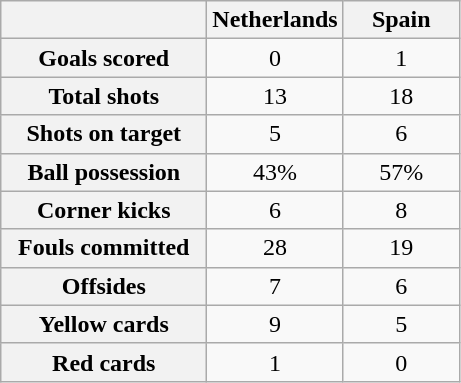<table class="wikitable plainrowheaders" style="text-align:center">
<tr>
<th scope="col" width=130> </th>
<th scope="col" width=70>Netherlands</th>
<th scope="col" width=70>Spain</th>
</tr>
<tr>
<th scope="row">Goals scored</th>
<td>0</td>
<td>1</td>
</tr>
<tr>
<th scope="row">Total shots</th>
<td>13</td>
<td>18</td>
</tr>
<tr>
<th scope="row">Shots on target</th>
<td>5</td>
<td>6</td>
</tr>
<tr>
<th scope="row">Ball possession</th>
<td>43%</td>
<td>57%</td>
</tr>
<tr>
<th scope="row">Corner kicks</th>
<td>6</td>
<td>8</td>
</tr>
<tr>
<th scope="row">Fouls committed</th>
<td>28</td>
<td>19</td>
</tr>
<tr>
<th scope="row">Offsides</th>
<td>7</td>
<td>6</td>
</tr>
<tr>
<th scope="row">Yellow cards</th>
<td>9</td>
<td>5</td>
</tr>
<tr>
<th scope="row">Red cards</th>
<td>1</td>
<td>0</td>
</tr>
</table>
